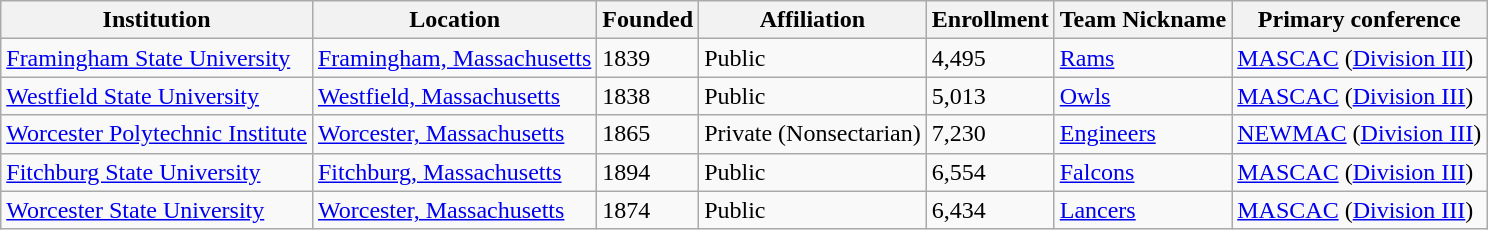<table class="wikitable">
<tr>
<th>Institution</th>
<th>Location</th>
<th>Founded</th>
<th>Affiliation</th>
<th>Enrollment</th>
<th>Team Nickname</th>
<th>Primary conference</th>
</tr>
<tr>
<td><a href='#'>Framingham State University</a></td>
<td><a href='#'>Framingham, Massachusetts</a></td>
<td>1839</td>
<td>Public</td>
<td>4,495</td>
<td><a href='#'>Rams</a></td>
<td><a href='#'>MASCAC</a> (<a href='#'>Division III</a>)</td>
</tr>
<tr>
<td><a href='#'>Westfield State University</a></td>
<td><a href='#'>Westfield, Massachusetts</a></td>
<td>1838</td>
<td>Public</td>
<td>5,013</td>
<td><a href='#'>Owls</a></td>
<td><a href='#'>MASCAC</a> (<a href='#'>Division III</a>)</td>
</tr>
<tr>
<td><a href='#'>Worcester Polytechnic Institute</a></td>
<td><a href='#'>Worcester, Massachusetts</a></td>
<td>1865</td>
<td>Private (Nonsectarian)</td>
<td>7,230</td>
<td><a href='#'>Engineers</a></td>
<td><a href='#'>NEWMAC</a> (<a href='#'>Division III</a>)</td>
</tr>
<tr>
<td><a href='#'>Fitchburg State University</a></td>
<td><a href='#'>Fitchburg, Massachusetts</a></td>
<td>1894</td>
<td>Public</td>
<td>6,554</td>
<td><a href='#'>Falcons</a></td>
<td><a href='#'>MASCAC</a> (<a href='#'>Division III</a>)</td>
</tr>
<tr>
<td><a href='#'>Worcester State University</a></td>
<td><a href='#'>Worcester, Massachusetts</a></td>
<td>1874</td>
<td>Public</td>
<td>6,434</td>
<td><a href='#'>Lancers</a></td>
<td><a href='#'>MASCAC</a> (<a href='#'>Division III</a>)</td>
</tr>
</table>
